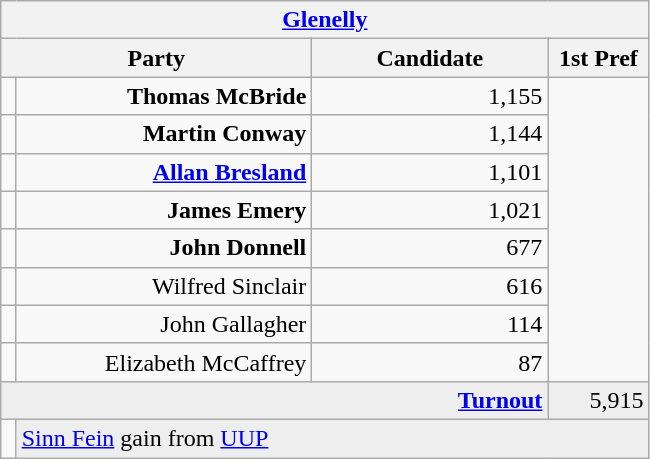<table class="wikitable">
<tr>
<th colspan="4" align="center"><a href='#'>Glenelly</a></th>
</tr>
<tr>
<th colspan="2" align="center" width=200>Party</th>
<th width=150>Candidate</th>
<th width=60>1st Pref</th>
</tr>
<tr>
<td></td>
<td align="right"><strong>Thomas McBride</strong></td>
<td align="right">1,155</td>
</tr>
<tr>
<td></td>
<td align="right"><strong>Martin Conway</strong></td>
<td align="right">1,144</td>
</tr>
<tr>
<td></td>
<td align="right"><strong><a href='#'>Allan Bresland</a></strong></td>
<td align="right">1,101</td>
</tr>
<tr>
<td></td>
<td align="right"><strong>James Emery</strong></td>
<td align="right">1,021</td>
</tr>
<tr>
<td></td>
<td align="right"><strong>John Donnell</strong></td>
<td align="right">677</td>
</tr>
<tr>
<td></td>
<td align="right">Wilfred Sinclair</td>
<td align="right">616</td>
</tr>
<tr>
<td></td>
<td align="right">John Gallagher</td>
<td align="right">114</td>
</tr>
<tr>
<td></td>
<td align="right">Elizabeth McCaffrey</td>
<td align="right">87</td>
</tr>
<tr bgcolor="EEEEEE">
<td colspan=3 align="right"><strong><a href='#'>Turnout</a></strong></td>
<td align="right">5,915</td>
</tr>
<tr>
<td bgcolor=></td>
<td colspan=3 bgcolor="EEEEEE"><a href='#'>Sinn Fein</a> gain from <a href='#'>UUP</a></td>
</tr>
</table>
